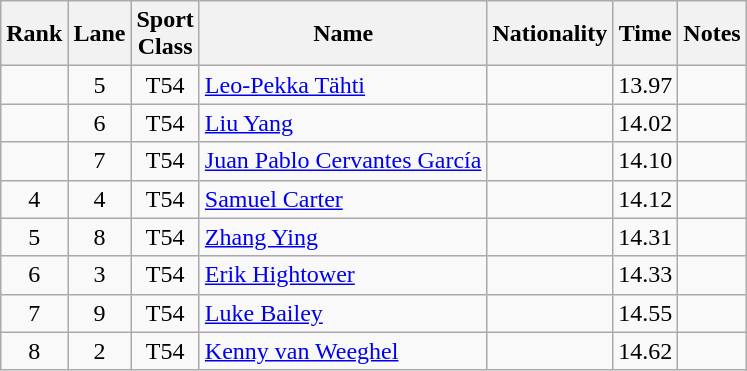<table class="wikitable sortable" style="text-align:center">
<tr>
<th>Rank</th>
<th>Lane</th>
<th>Sport<br>Class</th>
<th>Name</th>
<th>Nationality</th>
<th>Time</th>
<th>Notes</th>
</tr>
<tr>
<td></td>
<td>5</td>
<td>T54</td>
<td align=left><a href='#'>Leo-Pekka Tähti</a></td>
<td align=left></td>
<td>13.97</td>
<td></td>
</tr>
<tr>
<td></td>
<td>6</td>
<td>T54</td>
<td align=left><a href='#'>Liu Yang</a></td>
<td align=left></td>
<td>14.02</td>
<td></td>
</tr>
<tr>
<td></td>
<td>7</td>
<td>T54</td>
<td align=left><a href='#'>Juan Pablo Cervantes García</a></td>
<td align=left></td>
<td>14.10</td>
<td></td>
</tr>
<tr>
<td>4</td>
<td>4</td>
<td>T54</td>
<td align=left><a href='#'>Samuel Carter</a></td>
<td align=left></td>
<td>14.12</td>
<td></td>
</tr>
<tr>
<td>5</td>
<td>8</td>
<td>T54</td>
<td align=left><a href='#'>Zhang Ying</a></td>
<td align=left></td>
<td>14.31</td>
<td></td>
</tr>
<tr>
<td>6</td>
<td>3</td>
<td>T54</td>
<td align=left><a href='#'>Erik Hightower</a></td>
<td align=left></td>
<td>14.33</td>
<td></td>
</tr>
<tr>
<td>7</td>
<td>9</td>
<td>T54</td>
<td align=left><a href='#'>Luke Bailey</a></td>
<td align=left></td>
<td>14.55</td>
<td></td>
</tr>
<tr>
<td>8</td>
<td>2</td>
<td>T54</td>
<td align=left><a href='#'>Kenny van Weeghel</a></td>
<td align=left></td>
<td>14.62</td>
<td></td>
</tr>
</table>
